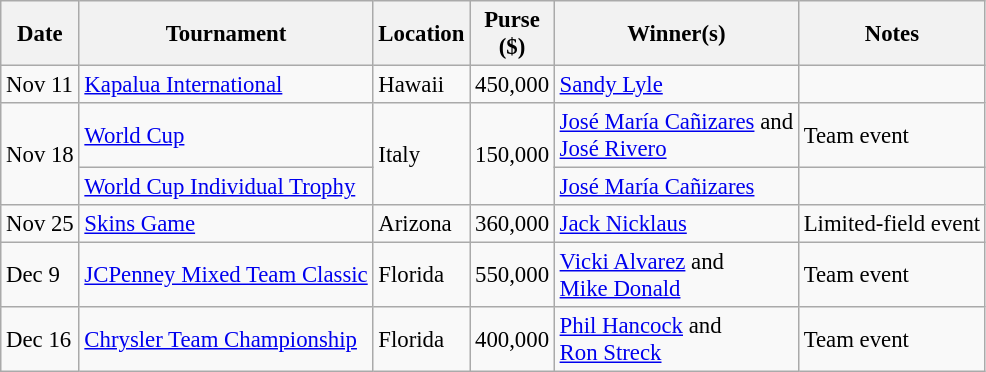<table class="wikitable" style="font-size:95%">
<tr>
<th>Date</th>
<th>Tournament</th>
<th>Location</th>
<th>Purse<br>($)</th>
<th>Winner(s)</th>
<th>Notes</th>
</tr>
<tr>
<td>Nov 11</td>
<td><a href='#'>Kapalua International</a></td>
<td>Hawaii</td>
<td align=right>450,000</td>
<td> <a href='#'>Sandy Lyle</a></td>
<td></td>
</tr>
<tr>
<td rowspan=2>Nov 18</td>
<td><a href='#'>World Cup</a></td>
<td rowspan=2>Italy</td>
<td rowspan=2 align=right>150,000</td>
<td> <a href='#'>José María Cañizares</a> and<br> <a href='#'>José Rivero</a></td>
<td>Team event</td>
</tr>
<tr>
<td><a href='#'>World Cup Individual Trophy</a></td>
<td> <a href='#'>José María Cañizares</a></td>
<td></td>
</tr>
<tr>
<td>Nov 25</td>
<td><a href='#'>Skins Game</a></td>
<td>Arizona</td>
<td align=right>360,000</td>
<td> <a href='#'>Jack Nicklaus</a></td>
<td>Limited-field event</td>
</tr>
<tr>
<td>Dec 9</td>
<td><a href='#'>JCPenney Mixed Team Classic</a></td>
<td>Florida</td>
<td align=right>550,000</td>
<td> <a href='#'>Vicki Alvarez</a> and<br> <a href='#'>Mike Donald</a></td>
<td>Team event</td>
</tr>
<tr>
<td>Dec 16</td>
<td><a href='#'>Chrysler Team Championship</a></td>
<td>Florida</td>
<td align=right>400,000</td>
<td> <a href='#'>Phil Hancock</a> and<br> <a href='#'>Ron Streck</a></td>
<td>Team event</td>
</tr>
</table>
